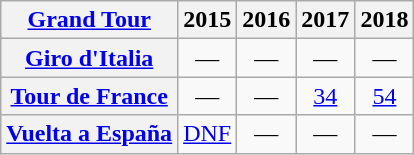<table class="wikitable plainrowheaders">
<tr>
<th scope="col"><a href='#'>Grand Tour</a></th>
<th scope="col">2015</th>
<th scope="col">2016</th>
<th scope="col">2017</th>
<th scope="col">2018</th>
</tr>
<tr style="text-align:center;">
<th scope="row"> <a href='#'>Giro d'Italia</a></th>
<td>—</td>
<td>—</td>
<td>—</td>
<td>—</td>
</tr>
<tr style="text-align:center;">
<th scope="row"> <a href='#'>Tour de France</a></th>
<td>—</td>
<td>—</td>
<td><a href='#'>34</a></td>
<td><a href='#'>54</a></td>
</tr>
<tr style="text-align:center;">
<th scope="row"> <a href='#'>Vuelta a España</a></th>
<td><a href='#'>DNF</a></td>
<td>—</td>
<td>—</td>
<td>—</td>
</tr>
</table>
